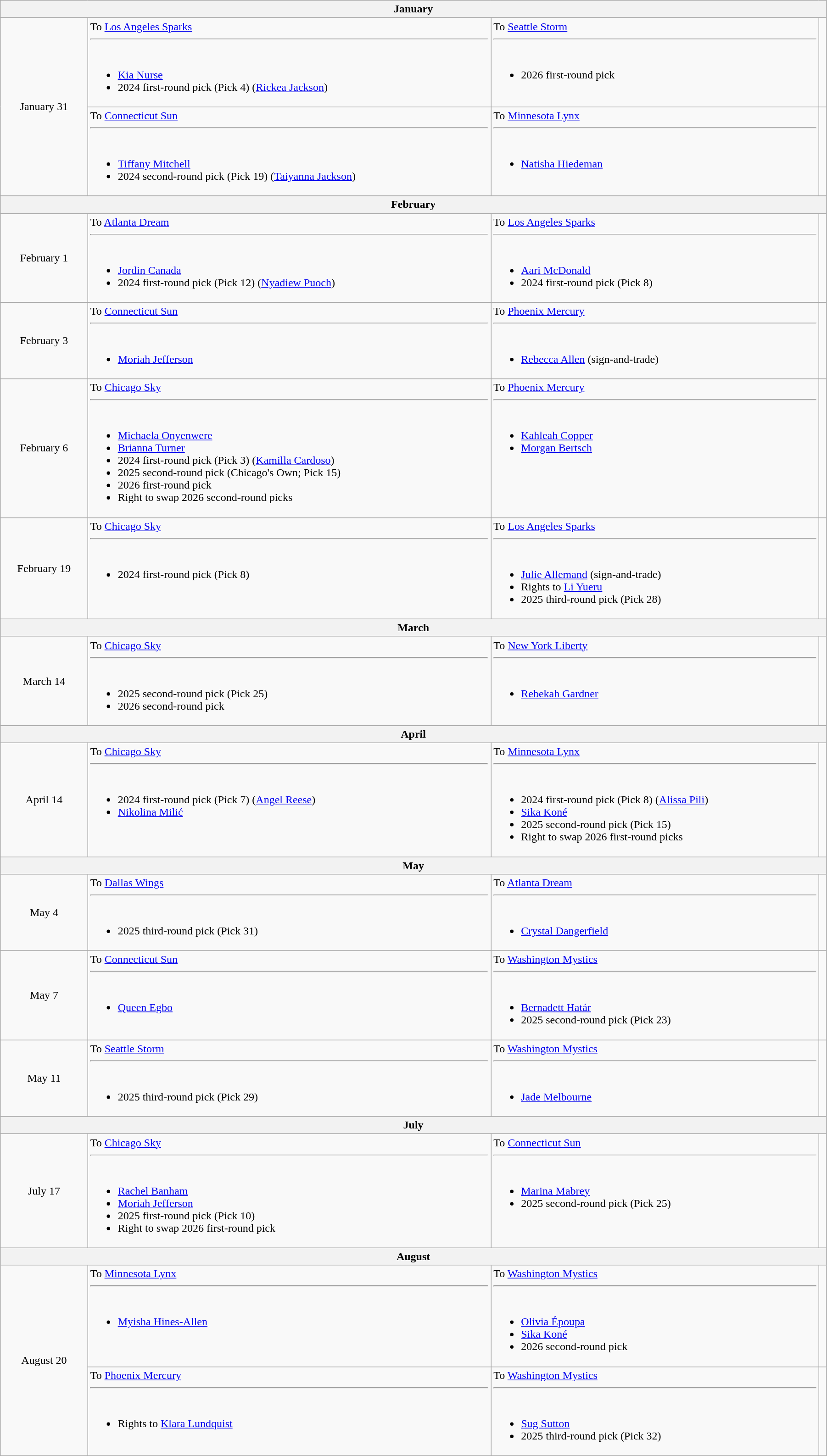<table class="wikitable" style="text-align:center; width: 95%">
<tr>
<th colspan=4>January</th>
</tr>
<tr>
<td rowspan=2>January 31</td>
<td align=left valign=top>To <a href='#'>Los Angeles Sparks</a><hr><br><ul><li> <a href='#'>Kia Nurse</a></li><li>2024 first-round pick (Pick 4) (<a href='#'>Rickea Jackson</a>)</li></ul></td>
<td align=left valign=top>To <a href='#'>Seattle Storm</a><hr><br><ul><li>2026 first-round pick</li></ul></td>
<td align="center"></td>
</tr>
<tr>
<td align=left valign=top>To <a href='#'>Connecticut Sun</a><hr><br><ul><li> <a href='#'>Tiffany Mitchell</a></li><li>2024 second-round pick (Pick 19) (<a href='#'>Taiyanna Jackson</a>)</li></ul></td>
<td align=left valign=top>To <a href='#'>Minnesota Lynx</a><hr><br><ul><li> <a href='#'>Natisha Hiedeman</a></li></ul></td>
<td align="center"></td>
</tr>
<tr>
<th colspan=4>February</th>
</tr>
<tr>
<td>February 1</td>
<td align=left valign=top>To <a href='#'>Atlanta Dream</a><hr><br><ul><li> <a href='#'>Jordin Canada</a></li><li>2024 first-round pick (Pick 12) (<a href='#'>Nyadiew Puoch</a>)</li></ul></td>
<td align=left valign=top>To <a href='#'>Los Angeles Sparks</a><hr><br><ul><li> <a href='#'>Aari McDonald</a></li><li>2024 first-round pick (Pick 8)</li></ul></td>
<td align="center"></td>
</tr>
<tr>
<td>February 3</td>
<td align=left valign=top>To <a href='#'>Connecticut Sun</a><hr><br><ul><li> <a href='#'>Moriah Jefferson</a></li></ul></td>
<td align=left valign=top>To <a href='#'>Phoenix Mercury</a><hr><br><ul><li> <a href='#'>Rebecca Allen</a> (sign-and-trade)</li></ul></td>
<td align="center"></td>
</tr>
<tr>
<td>February 6</td>
<td align=left valign=top>To <a href='#'>Chicago Sky</a><hr><br><ul><li> <a href='#'>Michaela Onyenwere</a></li><li> <a href='#'>Brianna Turner</a></li><li>2024 first-round pick (Pick 3) (<a href='#'>Kamilla Cardoso</a>)</li><li>2025 second-round pick (Chicago's Own; Pick 15)</li><li>2026 first-round pick</li><li>Right to swap 2026 second-round picks</li></ul></td>
<td align=left valign=top>To <a href='#'>Phoenix Mercury</a><hr><br><ul><li> <a href='#'>Kahleah Copper</a></li><li> <a href='#'>Morgan Bertsch</a></li></ul></td>
<td></td>
</tr>
<tr>
<td>February 19</td>
<td align=left valign=top>To <a href='#'>Chicago Sky</a><hr><br><ul><li>2024 first-round pick (Pick 8)</li></ul></td>
<td align=left valign=top>To <a href='#'>Los Angeles Sparks</a><hr><br><ul><li> <a href='#'>Julie Allemand</a> (sign-and-trade)</li><li> Rights to <a href='#'>Li Yueru</a></li><li>2025 third-round pick (Pick 28)</li></ul></td>
<td></td>
</tr>
<tr>
<th colspan=4>March</th>
</tr>
<tr>
<td>March 14</td>
<td align=left valign=top>To <a href='#'>Chicago Sky</a><hr><br><ul><li>2025 second-round pick (Pick 25)</li><li>2026 second-round pick</li></ul></td>
<td align=left valign=top>To <a href='#'>New York Liberty</a><hr><br><ul><li> <a href='#'>Rebekah Gardner</a></li></ul></td>
<td></td>
</tr>
<tr>
<th colspan=4>April</th>
</tr>
<tr>
<td>April 14</td>
<td align=left valign=top>To <a href='#'>Chicago Sky</a><hr><br><ul><li>2024 first-round pick (Pick 7) (<a href='#'>Angel Reese</a>)</li><li> <a href='#'>Nikolina Milić</a></li></ul></td>
<td align=left valign=top>To <a href='#'>Minnesota Lynx</a><hr><br><ul><li>2024 first-round pick (Pick 8) (<a href='#'>Alissa Pili</a>)</li><li> <a href='#'>Sika Koné</a></li><li>2025 second-round pick (Pick 15)</li><li>Right to swap 2026 first-round picks</li></ul></td>
<td></td>
</tr>
<tr>
<th colspan=4>May</th>
</tr>
<tr>
<td>May 4</td>
<td align=left valign=top>To <a href='#'>Dallas Wings</a><hr><br><ul><li>2025 third-round pick (Pick 31)</li></ul></td>
<td align=left valign=top>To <a href='#'>Atlanta Dream</a><hr><br><ul><li> <a href='#'>Crystal Dangerfield</a></li></ul></td>
<td></td>
</tr>
<tr>
<td>May 7</td>
<td align=left valign=top>To <a href='#'>Connecticut Sun</a><hr><br><ul><li><a href='#'>Queen Egbo</a></li></ul></td>
<td align=left valign=top>To <a href='#'>Washington Mystics</a><hr><br><ul><li> <a href='#'>Bernadett Határ</a></li><li>2025 second-round pick (Pick 23)</li></ul></td>
<td></td>
</tr>
<tr>
<td>May 11</td>
<td align=left valign=top>To <a href='#'>Seattle Storm</a><hr><br><ul><li>2025 third-round pick (Pick 29)</li></ul></td>
<td align=left valign=top>To <a href='#'>Washington Mystics</a><hr><br><ul><li> <a href='#'>Jade Melbourne</a></li></ul></td>
<td></td>
</tr>
<tr>
<th colspan=4>July</th>
</tr>
<tr>
<td>July 17</td>
<td align=left valign=top>To <a href='#'>Chicago Sky</a><hr><br><ul><li> <a href='#'>Rachel Banham</a></li><li> <a href='#'>Moriah Jefferson</a></li><li>2025 first-round pick (Pick 10)</li><li>Right to swap 2026 first-round pick</li></ul></td>
<td align=left valign=top>To <a href='#'>Connecticut Sun</a><hr><br><ul><li> <a href='#'>Marina Mabrey</a></li><li>2025 second-round pick (Pick 25)</li></ul></td>
<td></td>
</tr>
<tr>
<th colspan=4>August</th>
</tr>
<tr>
<td rowspan=2>August 20</td>
<td align=left valign=top>To <a href='#'>Minnesota Lynx</a><hr><br><ul><li> <a href='#'>Myisha Hines-Allen</a></li></ul></td>
<td align=left valign=top>To <a href='#'>Washington Mystics</a><hr><br><ul><li> <a href='#'>Olivia Époupa</a></li><li> <a href='#'>Sika Koné</a></li><li>2026 second-round pick</li></ul></td>
<td></td>
</tr>
<tr>
<td align=left valign=top>To <a href='#'>Phoenix Mercury</a><hr><br><ul><li> Rights to <a href='#'>Klara Lundquist</a></li></ul></td>
<td align=left valign=top>To <a href='#'>Washington Mystics</a><hr><br><ul><li> <a href='#'>Sug Sutton</a></li><li>2025 third-round pick (Pick 32)</li></ul></td>
<td></td>
</tr>
</table>
